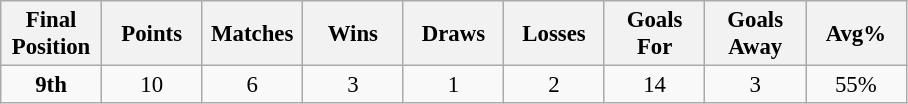<table class="wikitable" style="font-size: 95%; text-align: center;">
<tr>
<th width=60>Final Position</th>
<th width=60>Points</th>
<th width=60>Matches</th>
<th width=60>Wins</th>
<th width=60>Draws</th>
<th width=60>Losses</th>
<th width=60>Goals For</th>
<th width=60>Goals Away</th>
<th width=60>Avg%</th>
</tr>
<tr>
<td><strong>9th</strong></td>
<td>10</td>
<td>6</td>
<td>3</td>
<td>1</td>
<td>2</td>
<td>14</td>
<td>3</td>
<td>55%</td>
</tr>
</table>
